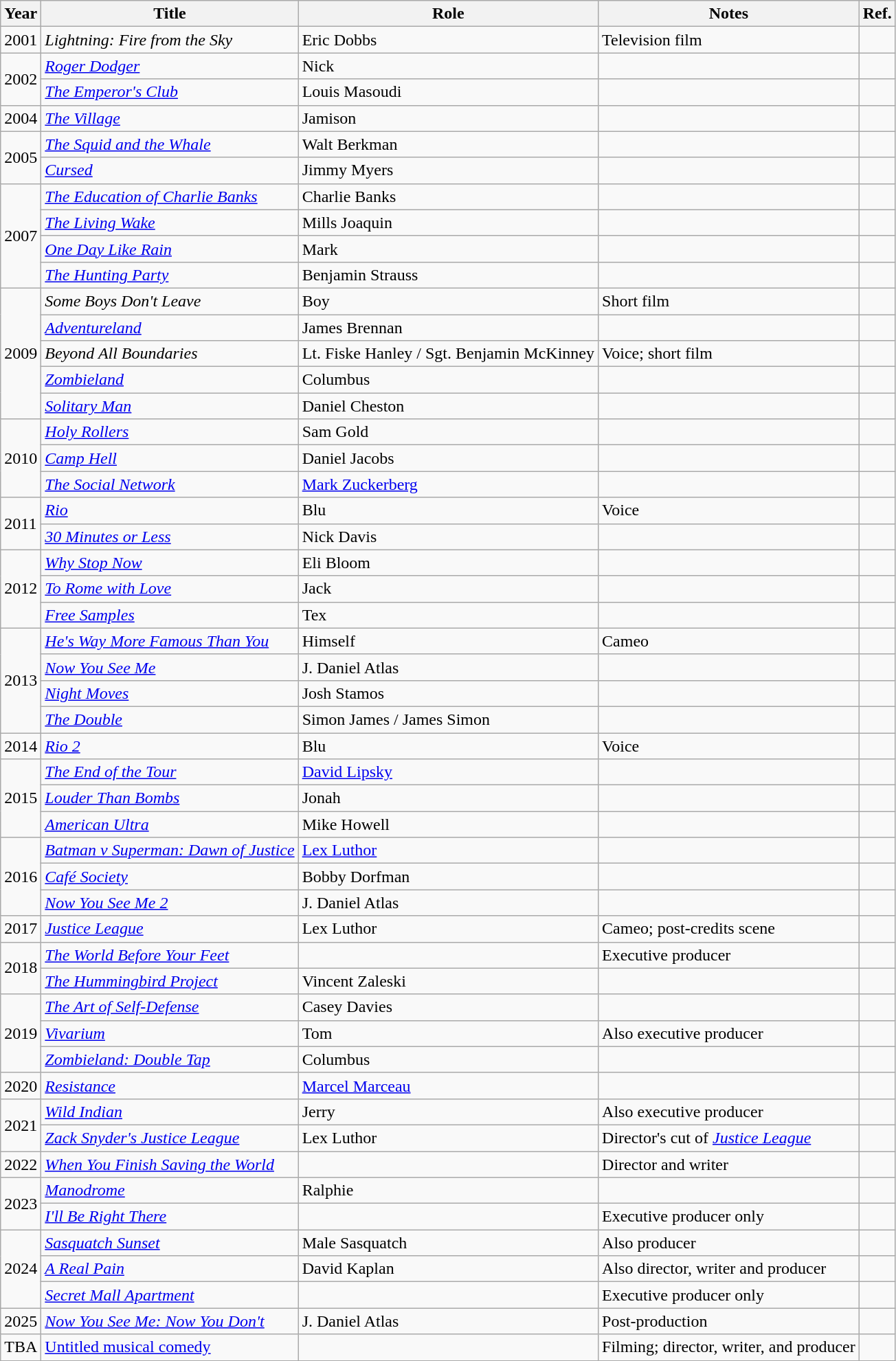<table class="wikitable sortable">
<tr>
<th>Year</th>
<th>Title</th>
<th>Role</th>
<th>Notes</th>
<th>Ref.</th>
</tr>
<tr>
<td>2001</td>
<td><em>Lightning: Fire from the Sky</em></td>
<td>Eric Dobbs</td>
<td>Television film</td>
<td></td>
</tr>
<tr>
<td rowspan="2">2002</td>
<td><em><a href='#'>Roger Dodger</a></em></td>
<td>Nick</td>
<td></td>
<td></td>
</tr>
<tr>
<td><em><a href='#'>The Emperor's Club</a></em></td>
<td>Louis Masoudi</td>
<td></td>
<td></td>
</tr>
<tr>
<td>2004</td>
<td><em><a href='#'>The Village</a></em></td>
<td>Jamison</td>
<td></td>
<td></td>
</tr>
<tr>
<td rowspan="2">2005</td>
<td><em><a href='#'>The Squid and the Whale</a></em></td>
<td>Walt Berkman</td>
<td></td>
<td></td>
</tr>
<tr>
<td><em><a href='#'>Cursed</a></em></td>
<td>Jimmy Myers</td>
<td></td>
<td></td>
</tr>
<tr>
<td rowspan="4">2007</td>
<td><em><a href='#'>The Education of Charlie Banks</a></em></td>
<td>Charlie Banks</td>
<td></td>
<td></td>
</tr>
<tr>
<td><em><a href='#'>The Living Wake</a></em></td>
<td>Mills Joaquin</td>
<td></td>
<td></td>
</tr>
<tr>
<td><em><a href='#'>One Day Like Rain</a></em></td>
<td>Mark</td>
<td></td>
<td></td>
</tr>
<tr>
<td><em><a href='#'>The Hunting Party</a></em></td>
<td>Benjamin Strauss</td>
<td></td>
<td></td>
</tr>
<tr>
<td rowspan="5">2009</td>
<td><em>Some Boys Don't Leave</em></td>
<td>Boy</td>
<td>Short film</td>
<td></td>
</tr>
<tr>
<td><em><a href='#'>Adventureland</a></em></td>
<td>James Brennan</td>
<td></td>
<td></td>
</tr>
<tr>
<td><em>Beyond All Boundaries</em></td>
<td>Lt. Fiske Hanley / Sgt. Benjamin McKinney</td>
<td>Voice; short film</td>
<td></td>
</tr>
<tr>
<td><em><a href='#'>Zombieland</a></em></td>
<td>Columbus</td>
<td></td>
<td></td>
</tr>
<tr>
<td><em><a href='#'>Solitary Man</a></em></td>
<td>Daniel Cheston</td>
<td></td>
<td></td>
</tr>
<tr>
<td rowspan="3">2010</td>
<td><em><a href='#'>Holy Rollers</a></em></td>
<td>Sam Gold</td>
<td></td>
<td></td>
</tr>
<tr>
<td><em><a href='#'>Camp Hell</a></em></td>
<td>Daniel Jacobs</td>
<td></td>
<td></td>
</tr>
<tr>
<td><em><a href='#'>The Social Network</a></em></td>
<td><a href='#'>Mark Zuckerberg</a></td>
<td></td>
<td></td>
</tr>
<tr>
<td rowspan="2">2011</td>
<td><em><a href='#'>Rio</a></em></td>
<td>Blu</td>
<td>Voice</td>
<td></td>
</tr>
<tr>
<td><em><a href='#'>30&nbsp;Minutes or Less</a></em></td>
<td>Nick Davis</td>
<td></td>
<td></td>
</tr>
<tr>
<td rowspan="3">2012</td>
<td><em><a href='#'>Why Stop Now</a></em></td>
<td>Eli Bloom</td>
<td></td>
<td></td>
</tr>
<tr>
<td><em><a href='#'>To Rome with Love</a></em></td>
<td>Jack</td>
<td></td>
<td></td>
</tr>
<tr>
<td><em><a href='#'>Free Samples</a></em></td>
<td>Tex</td>
<td></td>
<td></td>
</tr>
<tr>
<td rowspan="4">2013</td>
<td><em><a href='#'>He's Way More Famous Than You</a></em></td>
<td>Himself</td>
<td>Cameo</td>
<td></td>
</tr>
<tr>
<td><em><a href='#'>Now You See Me</a></em></td>
<td>J. Daniel Atlas</td>
<td></td>
<td></td>
</tr>
<tr>
<td><em><a href='#'>Night Moves</a></em></td>
<td>Josh Stamos</td>
<td></td>
<td></td>
</tr>
<tr>
<td><em><a href='#'>The Double</a></em></td>
<td>Simon James / James Simon</td>
<td></td>
<td></td>
</tr>
<tr>
<td>2014</td>
<td><em><a href='#'>Rio 2</a></em></td>
<td>Blu</td>
<td>Voice</td>
<td></td>
</tr>
<tr>
<td rowspan="3">2015</td>
<td><em><a href='#'>The End of the Tour</a></em></td>
<td><a href='#'>David Lipsky</a></td>
<td></td>
<td></td>
</tr>
<tr>
<td><em><a href='#'>Louder Than Bombs</a></em></td>
<td>Jonah</td>
<td></td>
<td></td>
</tr>
<tr>
<td><em><a href='#'>American Ultra</a></em></td>
<td>Mike Howell</td>
<td></td>
<td></td>
</tr>
<tr>
<td rowspan="3">2016</td>
<td><em><a href='#'>Batman v Superman: Dawn of Justice</a></em></td>
<td><a href='#'>Lex Luthor</a></td>
<td></td>
<td></td>
</tr>
<tr>
<td><em><a href='#'>Café Society</a></em></td>
<td>Bobby Dorfman</td>
<td></td>
<td></td>
</tr>
<tr>
<td><em><a href='#'>Now You See Me 2</a></em></td>
<td>J. Daniel Atlas</td>
<td></td>
<td></td>
</tr>
<tr>
<td>2017</td>
<td><em><a href='#'>Justice League</a></em></td>
<td>Lex Luthor</td>
<td>Cameo; post-credits scene</td>
<td></td>
</tr>
<tr>
<td rowspan="2">2018</td>
<td><em><a href='#'>The World Before Your Feet</a></em></td>
<td></td>
<td>Executive producer</td>
<td style="text-align:center;"></td>
</tr>
<tr>
<td><em><a href='#'>The Hummingbird Project</a></em></td>
<td>Vincent Zaleski</td>
<td></td>
<td></td>
</tr>
<tr>
<td rowspan="3">2019</td>
<td><em><a href='#'>The Art of Self-Defense</a></em></td>
<td>Casey Davies</td>
<td></td>
<td></td>
</tr>
<tr>
<td><em><a href='#'>Vivarium</a></em></td>
<td>Tom</td>
<td>Also executive producer</td>
<td></td>
</tr>
<tr>
<td><em><a href='#'>Zombieland: Double Tap</a></em></td>
<td>Columbus</td>
<td></td>
<td></td>
</tr>
<tr>
<td>2020</td>
<td><em><a href='#'>Resistance</a></em></td>
<td><a href='#'>Marcel Marceau</a></td>
<td></td>
<td></td>
</tr>
<tr>
<td rowspan="2">2021</td>
<td><em><a href='#'>Wild Indian</a></em></td>
<td>Jerry</td>
<td>Also executive producer<br></td>
<td></td>
</tr>
<tr>
<td><em><a href='#'>Zack Snyder's Justice League</a></em></td>
<td>Lex Luthor</td>
<td>Director's cut of <a href='#'><em>Justice League</em></a></td>
<td></td>
</tr>
<tr>
<td>2022</td>
<td><em><a href='#'>When You Finish Saving the World</a></em></td>
<td></td>
<td>Director and writer</td>
<td></td>
</tr>
<tr>
<td rowspan="2">2023</td>
<td><em><a href='#'>Manodrome</a></em></td>
<td>Ralphie</td>
<td></td>
<td></td>
</tr>
<tr>
<td><em><a href='#'>I'll Be Right There</a></em></td>
<td></td>
<td>Executive producer only</td>
<td style="text-align:center;"></td>
</tr>
<tr>
<td rowspan="3">2024</td>
<td><em><a href='#'>Sasquatch Sunset</a></em></td>
<td>Male Sasquatch</td>
<td>Also producer</td>
<td></td>
</tr>
<tr>
<td><em><a href='#'>A Real Pain</a></em></td>
<td>David Kaplan</td>
<td>Also director, writer and producer</td>
<td></td>
</tr>
<tr>
<td><em><a href='#'>Secret Mall Apartment</a></em></td>
<td></td>
<td>Executive producer only</td>
<td></td>
</tr>
<tr>
<td>2025</td>
<td><em><a href='#'>Now You See Me: Now You Don't</a></em></td>
<td>J. Daniel Atlas</td>
<td>Post-production</td>
<td style="text-align:center;"></td>
</tr>
<tr>
<td>TBA</td>
<td><a href='#'>Untitled musical comedy</a></td>
<td></td>
<td>Filming; director, writer, and producer</td>
</tr>
</table>
